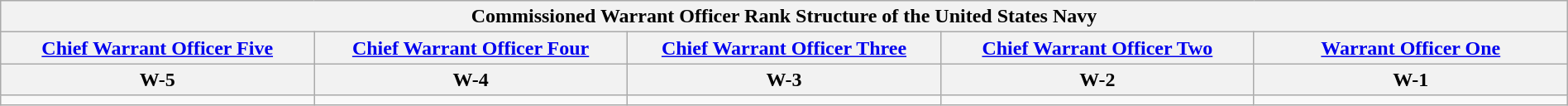<table class="wikitable"  style="margin:auto; width:100%;">
<tr>
<th colspan=11><strong>Commissioned Warrant Officer Rank Structure of the United States Navy</strong></th>
</tr>
<tr>
<th><a href='#'>Chief Warrant Officer Five</a></th>
<th><a href='#'>Chief Warrant Officer Four</a></th>
<th><a href='#'>Chief Warrant Officer Three</a></th>
<th><a href='#'>Chief Warrant Officer Two</a></th>
<th><a href='#'>Warrant Officer One</a></th>
</tr>
<tr>
<th>W-5</th>
<th>W-4</th>
<th>W-3</th>
<th>W-2</th>
<th>W-1</th>
</tr>
<tr>
<td style="text-align:center; width:15%;"></td>
<td style="text-align:center; width:15%;"></td>
<td style="text-align:center; width:15%;"></td>
<td style="text-align:center; width:15%;"></td>
<td style="text-align:center; width:15%;"></td>
</tr>
</table>
